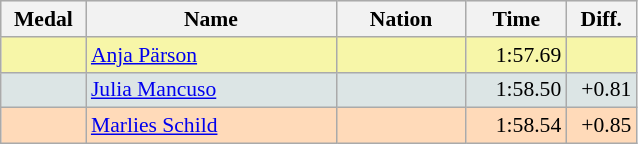<table class=wikitable style="font-size:90%">
<tr bgcolor="#E4E4E4">
<th width=50>Medal</th>
<th width=160>Name</th>
<th width=80>Nation</th>
<th width=60>Time</th>
<th width=40>Diff.</th>
</tr>
<tr bgcolor="#F7F6A8">
<td align="center"></td>
<td><a href='#'>Anja Pärson</a></td>
<td align="center"></td>
<td align="right">1:57.69</td>
<td align="right"></td>
</tr>
<tr bgcolor="#DCE5E5">
<td align="center"></td>
<td><a href='#'>Julia Mancuso</a></td>
<td align="center"></td>
<td align="right">1:58.50</td>
<td align="right">+0.81</td>
</tr>
<tr bgcolor="#FFDAB9">
<td align="center"></td>
<td><a href='#'>Marlies Schild</a></td>
<td align="center"></td>
<td align="right">1:58.54</td>
<td align="right">+0.85</td>
</tr>
</table>
